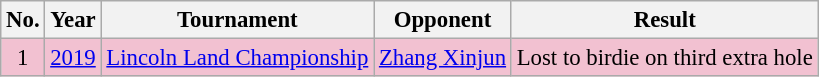<table class="wikitable" style="font-size:95%;">
<tr>
<th>No.</th>
<th>Year</th>
<th>Tournament</th>
<th>Opponent</th>
<th>Result</th>
</tr>
<tr style="background:#F2C1D1;">
<td align=center>1</td>
<td><a href='#'>2019</a></td>
<td><a href='#'>Lincoln Land Championship</a></td>
<td> <a href='#'>Zhang Xinjun</a></td>
<td>Lost to birdie on third extra hole</td>
</tr>
</table>
